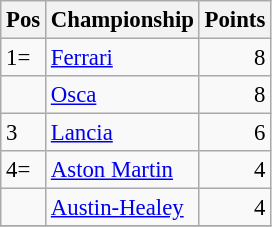<table class="wikitable" style="font-size: 95%;">
<tr>
<th>Pos</th>
<th>Championship</th>
<th>Points</th>
</tr>
<tr>
<td>1=</td>
<td> <a href='#'>Ferrari</a></td>
<td align="right">8</td>
</tr>
<tr>
<td></td>
<td> <a href='#'>Osca</a></td>
<td align="right">8</td>
</tr>
<tr>
<td>3</td>
<td> <a href='#'>Lancia</a></td>
<td align="right">6</td>
</tr>
<tr>
<td>4=</td>
<td> <a href='#'>Aston Martin</a></td>
<td align="right">4</td>
</tr>
<tr>
<td></td>
<td> <a href='#'>Austin-Healey</a></td>
<td align="right">4</td>
</tr>
<tr>
</tr>
</table>
